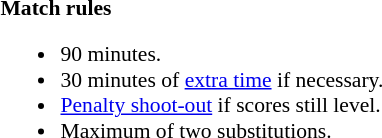<table style="width:100%; font-size:90%;">
<tr>
<td><br><strong>Match rules</strong><ul><li>90 minutes.</li><li>30 minutes of <a href='#'>extra time</a> if necessary.</li><li><a href='#'>Penalty shoot-out</a> if scores still level.</li><li>Maximum of two substitutions.</li></ul></td>
</tr>
</table>
